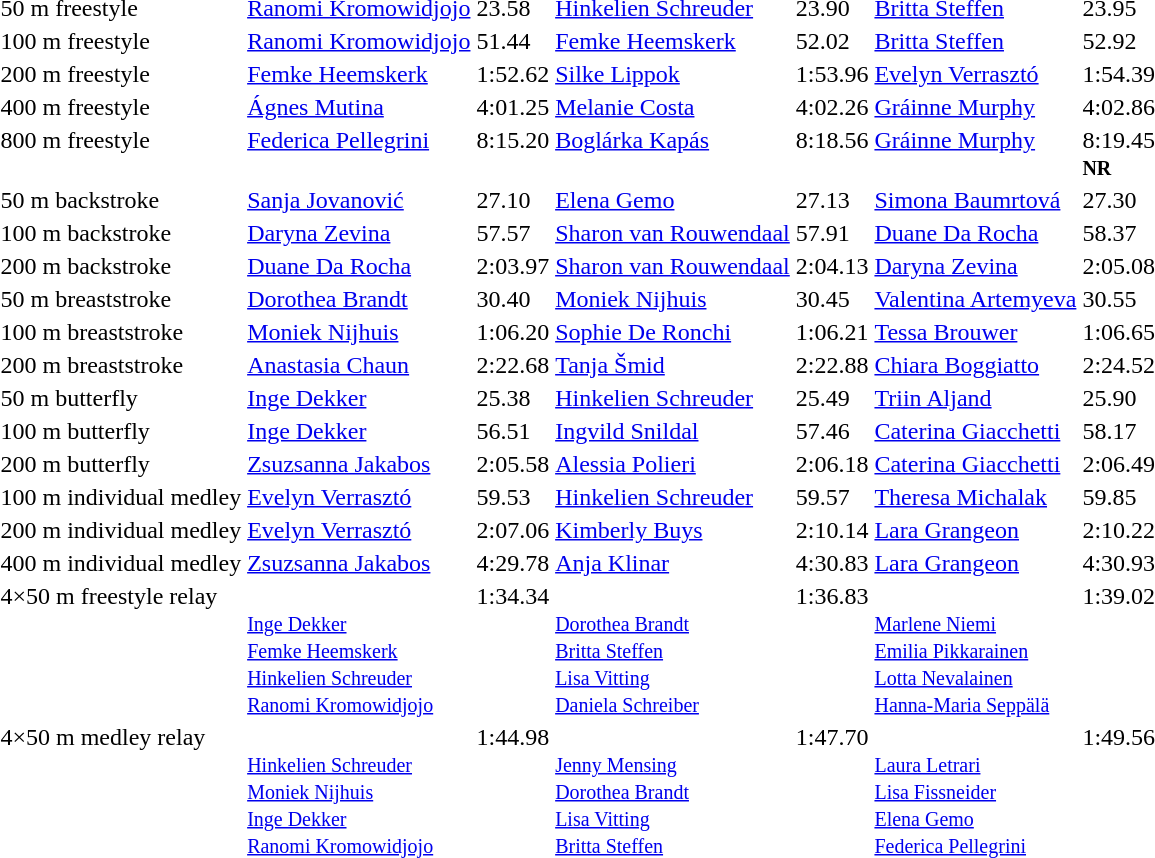<table>
<tr valign="top">
<td>50 m freestyle <div></div></td>
<td><a href='#'>Ranomi Kromowidjojo</a><br><small></small></td>
<td>23.58</td>
<td><a href='#'>Hinkelien Schreuder</a><br><small></small></td>
<td>23.90</td>
<td><a href='#'>Britta Steffen</a><br><small></small></td>
<td>23.95</td>
</tr>
<tr valign="top">
<td>100 m freestyle <div></div></td>
<td><a href='#'>Ranomi Kromowidjojo</a><br><small></small></td>
<td>51.44</td>
<td><a href='#'>Femke Heemskerk</a><br><small></small></td>
<td>52.02</td>
<td><a href='#'>Britta Steffen</a><br><small></small></td>
<td>52.92</td>
</tr>
<tr valign="top">
<td>200 m freestyle <div></div></td>
<td><a href='#'>Femke Heemskerk</a><br><small></small></td>
<td>1:52.62</td>
<td><a href='#'>Silke Lippok</a><br><small></small></td>
<td>1:53.96</td>
<td><a href='#'>Evelyn Verrasztó</a><br><small></small></td>
<td>1:54.39</td>
</tr>
<tr valign="top">
<td>400 m freestyle <div></div></td>
<td><a href='#'>Ágnes Mutina</a><br><small></small></td>
<td>4:01.25</td>
<td><a href='#'>Melanie Costa</a><br><small></small></td>
<td>4:02.26</td>
<td><a href='#'>Gráinne Murphy</a><br><small></small></td>
<td>4:02.86</td>
</tr>
<tr valign="top">
<td>800 m freestyle <div></div></td>
<td><a href='#'>Federica Pellegrini</a><br><small></small></td>
<td>8:15.20</td>
<td><a href='#'>Boglárka Kapás</a><br><small></small></td>
<td>8:18.56</td>
<td><a href='#'>Gráinne Murphy</a><br><small></small></td>
<td>8:19.45<br><small><strong>NR</strong></small></td>
</tr>
<tr valign="top">
<td>50 m backstroke <div></div></td>
<td><a href='#'>Sanja Jovanović</a><br><small></small></td>
<td>27.10</td>
<td><a href='#'>Elena Gemo</a><br><small></small></td>
<td>27.13</td>
<td><a href='#'>Simona Baumrtová</a><br><small></small></td>
<td>27.30</td>
</tr>
<tr valign="top">
<td>100 m backstroke <div></div></td>
<td><a href='#'>Daryna Zevina</a><br><small></small></td>
<td>57.57</td>
<td><a href='#'>Sharon van Rouwendaal</a><br><small></small></td>
<td>57.91</td>
<td><a href='#'>Duane Da Rocha</a><br><small></small></td>
<td>58.37</td>
</tr>
<tr valign="top">
<td>200 m backstroke <div></div></td>
<td><a href='#'>Duane Da Rocha</a><br><small></small></td>
<td>2:03.97</td>
<td><a href='#'>Sharon van Rouwendaal</a><br><small></small></td>
<td>2:04.13</td>
<td><a href='#'>Daryna Zevina</a><br><small></small></td>
<td>2:05.08</td>
</tr>
<tr valign="top">
<td>50 m breaststroke <div></div></td>
<td><a href='#'>Dorothea Brandt</a><br><small></small></td>
<td>30.40</td>
<td><a href='#'>Moniek Nijhuis</a><br><small></small></td>
<td>30.45</td>
<td><a href='#'>Valentina Artemyeva</a><br><small></small></td>
<td>30.55</td>
</tr>
<tr valign="top">
<td>100 m breaststroke <div></div></td>
<td><a href='#'>Moniek Nijhuis</a><br><small></small></td>
<td>1:06.20</td>
<td><a href='#'>Sophie De Ronchi</a><br><small></small></td>
<td>1:06.21</td>
<td><a href='#'>Tessa Brouwer</a><br><small></small></td>
<td>1:06.65</td>
</tr>
<tr valign="top">
<td>200 m breaststroke <div></div></td>
<td><a href='#'>Anastasia Chaun</a><br><small></small></td>
<td>2:22.68</td>
<td><a href='#'>Tanja Šmid</a><br><small></small></td>
<td>2:22.88</td>
<td><a href='#'>Chiara Boggiatto</a><br><small></small></td>
<td>2:24.52</td>
</tr>
<tr valign="top">
<td>50 m butterfly <div></div></td>
<td><a href='#'>Inge Dekker</a><br><small></small></td>
<td>25.38</td>
<td><a href='#'>Hinkelien Schreuder</a><br><small></small></td>
<td>25.49</td>
<td><a href='#'>Triin Aljand</a><br><small></small></td>
<td>25.90</td>
</tr>
<tr valign="top">
<td>100 m butterfly <div></div></td>
<td><a href='#'>Inge Dekker</a><br><small></small></td>
<td>56.51</td>
<td><a href='#'>Ingvild Snildal</a><br><small></small></td>
<td>57.46</td>
<td><a href='#'>Caterina Giacchetti</a><br><small></small></td>
<td>58.17</td>
</tr>
<tr valign="top">
<td>200 m butterfly <div></div></td>
<td><a href='#'>Zsuzsanna Jakabos</a><br><small></small></td>
<td>2:05.58</td>
<td><a href='#'>Alessia Polieri</a><br><small></small></td>
<td>2:06.18</td>
<td><a href='#'>Caterina Giacchetti</a><br><small></small></td>
<td>2:06.49</td>
</tr>
<tr valign="top">
<td>100 m individual medley <div></div></td>
<td><a href='#'>Evelyn Verrasztó</a><br><small></small></td>
<td>59.53</td>
<td><a href='#'>Hinkelien Schreuder</a><br><small></small></td>
<td>59.57</td>
<td><a href='#'>Theresa Michalak</a><br><small></small></td>
<td>59.85</td>
</tr>
<tr valign="top">
<td>200 m individual medley <div></div></td>
<td><a href='#'>Evelyn Verrasztó</a><br><small></small></td>
<td>2:07.06</td>
<td><a href='#'>Kimberly Buys</a><br><small></small></td>
<td>2:10.14</td>
<td><a href='#'>Lara Grangeon</a><br><small></small></td>
<td>2:10.22</td>
</tr>
<tr valign="top">
<td>400 m individual medley <div></div></td>
<td><a href='#'>Zsuzsanna Jakabos</a><br><small></small></td>
<td>4:29.78</td>
<td><a href='#'>Anja Klinar</a><br><small></small></td>
<td>4:30.83</td>
<td><a href='#'>Lara Grangeon</a><br><small></small></td>
<td>4:30.93</td>
</tr>
<tr valign="top">
<td>4×50 m freestyle relay <div></div></td>
<td><br><small><a href='#'>Inge Dekker</a><br><a href='#'>Femke Heemskerk</a><br><a href='#'>Hinkelien Schreuder</a><br><a href='#'>Ranomi Kromowidjojo</a></small></td>
<td>1:34.34</td>
<td><br><small><a href='#'>Dorothea Brandt</a><br><a href='#'>Britta Steffen</a><br><a href='#'>Lisa Vitting</a><br><a href='#'>Daniela Schreiber</a></small></td>
<td>1:36.83</td>
<td><br><small><a href='#'>Marlene Niemi</a><br><a href='#'>Emilia Pikkarainen</a><br><a href='#'>Lotta Nevalainen</a><br><a href='#'>Hanna-Maria Seppälä</a></small></td>
<td>1:39.02</td>
</tr>
<tr valign="top">
<td>4×50 m medley relay <div></div></td>
<td><br><small><a href='#'>Hinkelien Schreuder</a><br><a href='#'>Moniek Nijhuis</a><br><a href='#'>Inge Dekker</a><br><a href='#'>Ranomi Kromowidjojo</a></small></td>
<td>1:44.98</td>
<td><br><small><a href='#'>Jenny Mensing</a><br><a href='#'>Dorothea Brandt</a><br><a href='#'>Lisa Vitting</a><br><a href='#'>Britta Steffen</a></small></td>
<td>1:47.70</td>
<td><br><small><a href='#'>Laura Letrari</a><br><a href='#'>Lisa Fissneider</a><br><a href='#'>Elena Gemo</a><br><a href='#'>Federica Pellegrini</a></small></td>
<td>1:49.56</td>
</tr>
</table>
